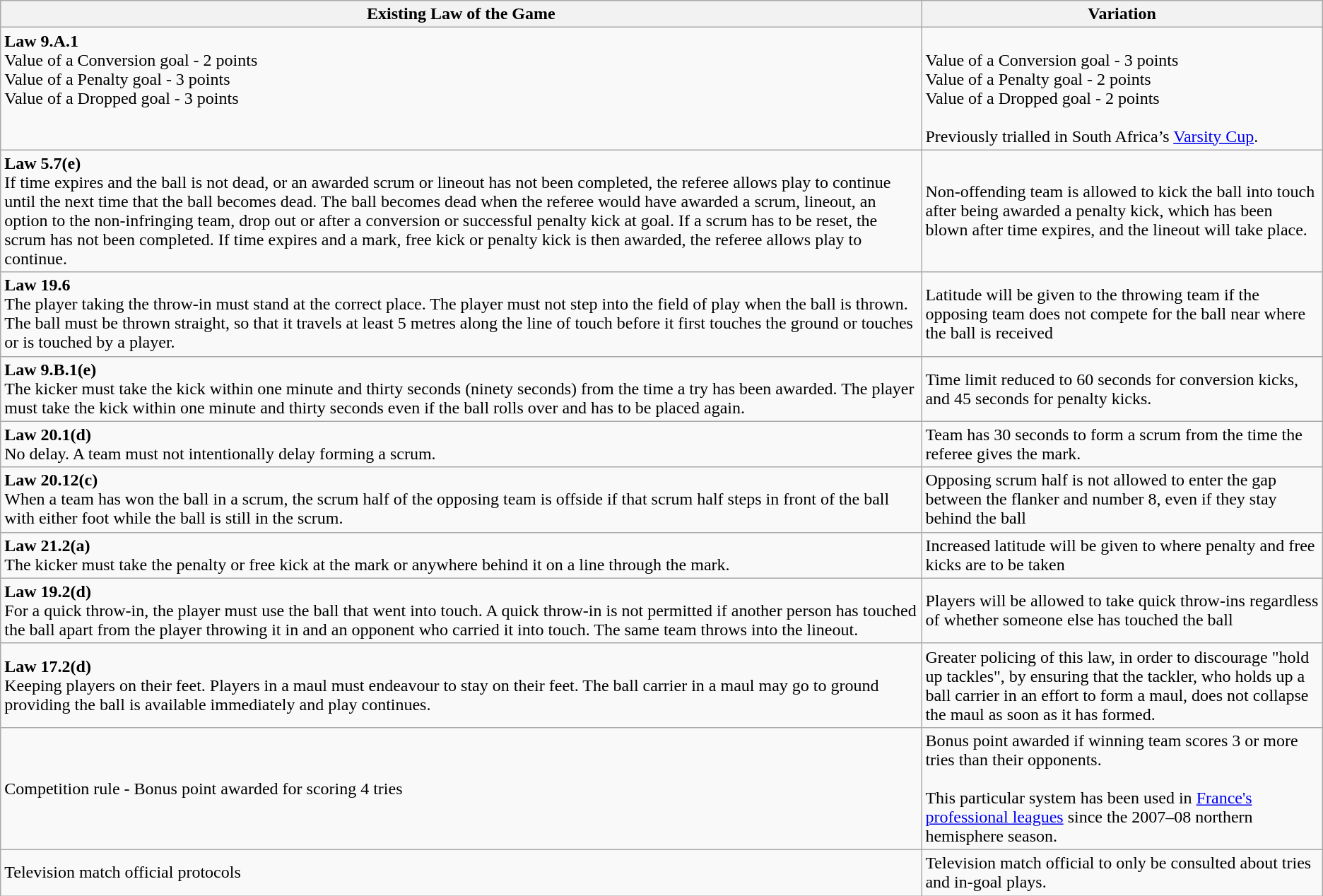<table class="wikitable">
<tr>
<th>Existing Law of the Game</th>
<th>Variation</th>
</tr>
<tr>
<td><strong>Law 9.A.1</strong><br>Value of a Conversion goal - 2 points<br>Value of a Penalty goal - 3 points<br>Value of a Dropped goal - 3 points<br><br><br></td>
<td><br>Value of a Conversion goal - 3 points<br>Value of a Penalty goal - 2 points<br>Value of a Dropped goal - 2 points<br><br>Previously trialled in South Africa’s <a href='#'>Varsity Cup</a>.</td>
</tr>
<tr>
<td><strong>Law 5.7(e)</strong><br>If time expires and the ball is not dead, or an awarded scrum or lineout has not been completed, the referee allows play to continue until the next time that the ball becomes dead. The ball becomes dead when the referee would have awarded a scrum, lineout, an option to the non-infringing team, drop out or after a conversion or successful penalty kick at goal. If a scrum has to be reset, the scrum has not been completed. If time expires and a mark, free kick or penalty kick is then awarded, the referee allows play to continue.</td>
<td>Non-offending team is allowed to kick the ball into touch after being awarded a penalty kick, which has been blown after time expires, and the lineout will take place.</td>
</tr>
<tr>
<td><strong>Law 19.6</strong><br>The player taking the throw-in must stand at the correct place. The player must not step into the field of play when the ball is thrown. The ball must be thrown straight, so that it travels at least 5 metres along the line of touch before it first touches the ground or touches or is touched by a player.</td>
<td>Latitude will be given to the throwing team if the opposing team does not compete for the ball near where the ball is received</td>
</tr>
<tr>
<td><strong>Law 9.B.1(e)</strong><br>The kicker must take the kick within one minute and thirty seconds (ninety seconds) from the time a try has been awarded. The player must take the kick within one minute and thirty seconds even if the ball rolls over and has to be placed again.</td>
<td>Time limit reduced to 60 seconds for conversion kicks, and 45 seconds for penalty kicks.</td>
</tr>
<tr>
<td><strong>Law 20.1(d)</strong><br>No delay. A team must not intentionally delay forming a scrum.</td>
<td>Team has 30 seconds to form a scrum from the time the referee gives the mark.</td>
</tr>
<tr>
<td><strong>Law 20.12(c)</strong><br>When a team has won the ball in a scrum, the scrum half of the opposing team is offside if that scrum half steps in front of the ball with either foot while the ball is still in the scrum.</td>
<td>Opposing scrum half is not allowed to enter the gap between the flanker and number 8, even if they stay behind the ball</td>
</tr>
<tr>
<td><strong>Law 21.2(a)</strong><br>The kicker must take the penalty or free kick at the mark or anywhere behind it on a line through the mark.</td>
<td>Increased latitude will be given to where penalty and free kicks are to be taken</td>
</tr>
<tr>
<td><strong>Law 19.2(d)</strong><br>For a quick throw-in, the player must use the ball that went into touch. A quick throw-in is not permitted if another person has touched the ball apart from the player throwing it in and an opponent who carried it into touch. The same team throws into the lineout.</td>
<td>Players will be allowed to take quick throw-ins regardless of whether someone else has touched the ball</td>
</tr>
<tr>
<td><strong>Law 17.2(d)</strong><br>Keeping players on their feet. Players in a maul must endeavour to stay on their feet. The ball carrier in a maul may go to ground providing the ball is available immediately and play continues.</td>
<td>Greater policing of this law, in order to discourage "hold up tackles", by ensuring that the tackler, who holds up a ball carrier in an effort to form a maul, does not collapse the maul as soon as it has formed.</td>
</tr>
<tr>
<td>Competition rule - Bonus point awarded for scoring 4 tries</td>
<td>Bonus point awarded if winning team scores 3 or more tries than their opponents.<br><br>This particular system has been used in <a href='#'>France's professional leagues</a> since the 2007–08 northern hemisphere season.</td>
</tr>
<tr>
<td>Television match official protocols</td>
<td>Television match official to only be consulted about tries and in-goal plays.</td>
</tr>
</table>
